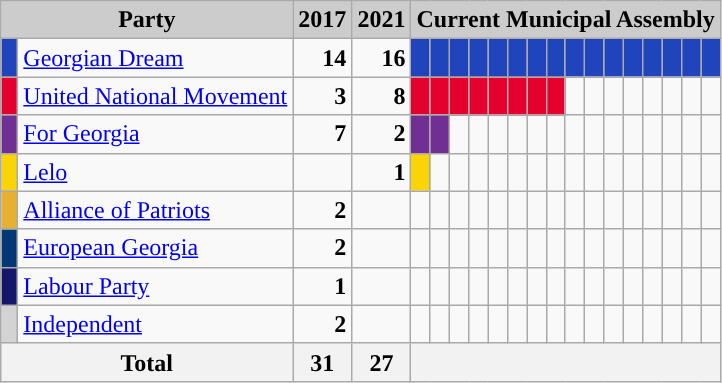<table class="wikitable">
<tr>
<th colspan="2" style="background:#ccc">Party</th>
<th style="background:#ccc">2017</th>
<th style="background:#ccc">2021</th>
<th colspan="19" style="background:#ccc">Current Municipal Assembly</th>
</tr>
<tr>
<td style="background-color: #2044bc  "> </td>
<td><a href='#'>Georgian Dream</a></td>
<td style="text-align: right"><strong>14</strong></td>
<td style="text-align: right"><strong>16</strong></td>
<td style="background-color: #2044bc "></td>
<td style="background-color: #2044bc "> </td>
<td style="background-color: #2044bc "> </td>
<td style="background-color: #2044bc "> </td>
<td style="background-color: #2044bc "> </td>
<td style="background-color: #2044bc "> </td>
<td style="background-color: #2044bc "> </td>
<td style="background-color: #2044bc "> </td>
<td style="background-color: #2044bc "> </td>
<td style="background-color: #2044bc "> </td>
<td style="background-color: #2044bc "> </td>
<td style="background-color: #2044bc "> </td>
<td style="background-color: #2044bc "> </td>
<td style="background-color: #2044bc "> </td>
<td style="background-color: #2044bc "> </td>
<td style="background-color: #2044bc "> </td>
</tr>
<tr>
<td style="background-color: #e4012e  "> </td>
<td><a href='#'>United National Movement</a></td>
<td style="text-align: right"><strong>3</strong></td>
<td style="text-align: right"><strong>8</strong></td>
<td style="background-color: #e4012e "> </td>
<td style="background-color: #e4012e "> </td>
<td style="background-color: #e4012e "> </td>
<td style="background-color: #e4012e "> </td>
<td style="background-color: #e4012e "> </td>
<td style="background-color: #e4012e "> </td>
<td style="background-color: #e4012e "> </td>
<td style="background-color: #e4012e "> </td>
<td></td>
<td></td>
<td></td>
<td></td>
<td></td>
<td></td>
<td></td>
<td></td>
</tr>
<tr>
<td style="background-color: #702F92  "> </td>
<td><a href='#'>For Georgia</a></td>
<td style="text-align: right"><strong>7</strong></td>
<td style="text-align: right"><strong>2</strong></td>
<td style="background-color: #702f92 "> </td>
<td style="background-color: #702f92 "> </td>
<td></td>
<td></td>
<td></td>
<td></td>
<td></td>
<td></td>
<td></td>
<td></td>
<td></td>
<td></td>
<td></td>
<td></td>
<td></td>
<td></td>
</tr>
<tr>
<td style="background-color: #fad406 "> </td>
<td><a href='#'>Lelo</a></td>
<td></td>
<td style="text-align: right"><strong>1</strong></td>
<td style="background-color: #fad406 "> </td>
<td></td>
<td></td>
<td></td>
<td></td>
<td></td>
<td></td>
<td></td>
<td></td>
<td></td>
<td></td>
<td></td>
<td></td>
<td></td>
<td></td>
<td></td>
</tr>
<tr>
<td style="background-color: #e7b031 "> </td>
<td><a href='#'>Alliance of Patriots</a></td>
<td style="text-align: right"><strong>2</strong></td>
<td></td>
<td></td>
<td></td>
<td></td>
<td></td>
<td></td>
<td></td>
<td></td>
<td></td>
<td></td>
<td></td>
<td></td>
<td></td>
<td></td>
<td></td>
<td></td>
<td></td>
</tr>
<tr>
<td style="background-color: #003876  "> </td>
<td><a href='#'>European Georgia</a></td>
<td style="text-align: right"><strong>2</strong></td>
<td></td>
<td></td>
<td></td>
<td></td>
<td></td>
<td></td>
<td></td>
<td></td>
<td></td>
<td></td>
<td></td>
<td></td>
<td></td>
<td></td>
<td></td>
<td></td>
<td></td>
</tr>
<tr>
<td style="background-color: #16166b"> </td>
<td><a href='#'>Labour Party</a></td>
<td style="text-align: right"><strong>1</strong></td>
<td></td>
<td></td>
<td></td>
<td></td>
<td></td>
<td></td>
<td></td>
<td></td>
<td></td>
<td></td>
<td></td>
<td></td>
<td></td>
<td></td>
<td></td>
<td></td>
<td></td>
</tr>
<tr>
<td style="background-color: lightgrey"> </td>
<td><a href='#'>Independent</a></td>
<td style="text-align: right"><strong>2</strong></td>
<td></td>
<td></td>
<td></td>
<td></td>
<td></td>
<td></td>
<td></td>
<td></td>
<td></td>
<td></td>
<td></td>
<td></td>
<td></td>
<td></td>
<td></td>
<td></td>
<td></td>
</tr>
<tr>
<th colspan="2">Total</th>
<th align="right">31</th>
<th align="right">27</th>
<th colspan="34"> </th>
</tr>
</table>
